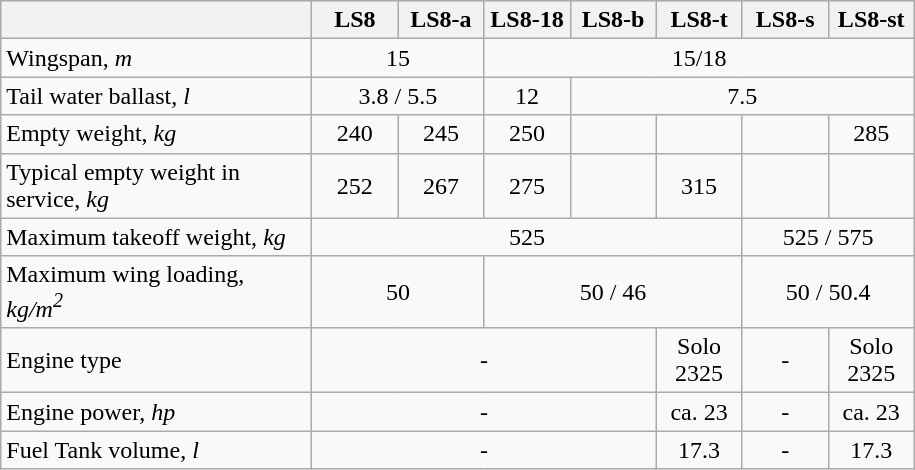<table class="wikitable">
<tr style="background:#ddd;">
<th width=200></th>
<th width=50>LS8</th>
<th width=50>LS8-a</th>
<th width=50>LS8-18</th>
<th width=50>LS8-b</th>
<th width=50>LS8-t</th>
<th width=50>LS8-s</th>
<th width=50>LS8-st</th>
</tr>
<tr>
<td>Wingspan, <em>m</em></td>
<td colspan="2" style="text-align:center;">15</td>
<td colspan="5" style="text-align:center;">15/18</td>
</tr>
<tr>
<td>Tail water ballast, <em>l</em></td>
<td colspan="2" style="text-align:center;">3.8 / 5.5</td>
<td align=center>12</td>
<td colspan="4" style="text-align:center;">7.5</td>
</tr>
<tr>
<td>Empty weight, <em>kg</em></td>
<td align=center>240</td>
<td align=center>245</td>
<td align=center>250</td>
<td align=center></td>
<td align=center></td>
<td align=center></td>
<td align=center>285</td>
</tr>
<tr>
<td>Typical empty weight in service, <em>kg</em></td>
<td align=center>252</td>
<td align=center>267</td>
<td align=center>275</td>
<td align=center></td>
<td align=center>315</td>
<td align=center></td>
<td align=center></td>
</tr>
<tr>
<td>Maximum takeoff weight, <em>kg</em></td>
<td colspan="5" style="text-align:center;">525</td>
<td colspan="2" style="text-align:center;">525 / 575</td>
</tr>
<tr>
<td>Maximum wing loading, <em>kg/m<sup>2</sup></em></td>
<td colspan="2" style="text-align:center;">50</td>
<td colspan="3" style="text-align:center;">50 / 46</td>
<td colspan="2" style="text-align:center;">50 / 50.4</td>
</tr>
<tr>
<td>Engine type</td>
<td colspan="4" style="text-align:center;">-</td>
<td align=center>Solo 2325</td>
<td align=center>-</td>
<td align=center>Solo 2325</td>
</tr>
<tr>
<td>Engine power, <em>hp</em></td>
<td colspan="4" style="text-align:center;">-</td>
<td align=center>ca. 23</td>
<td align=center>-</td>
<td align=center>ca. 23</td>
</tr>
<tr>
<td>Fuel Tank volume, <em>l</em></td>
<td colspan="4" style="text-align:center;">-</td>
<td align=center>17.3</td>
<td align=center>-</td>
<td align=center>17.3</td>
</tr>
</table>
